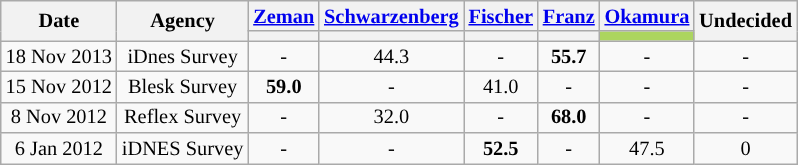<table class="wikitable" style=text-align:center;font-size:85%;line-height:14px;">
<tr>
<th rowspan=2>Date</th>
<th rowspan=2>Agency</th>
<th><a href='#'>Zeman</a></th>
<th><a href='#'>Schwarzenberg</a></th>
<th><a href='#'>Fischer</a></th>
<th><a href='#'>Franz</a></th>
<th><a href='#'>Okamura</a></th>
<th rowspan=2>Undecided</th>
</tr>
<tr>
<th style="background:"></th>
<th style="background:"></th>
<th style="background:"></th>
<th style="background:"></th>
<th style="background:#ACD55F; width:40px;"></th>
</tr>
<tr>
<td>18 Nov 2013</td>
<td>iDnes Survey</td>
<td>-</td>
<td>44.3</td>
<td>-</td>
<td><strong>55.7</strong></td>
<td>-</td>
<td>-</td>
</tr>
<tr>
<td>15 Nov 2012</td>
<td>Blesk Survey</td>
<td><strong>59.0</strong></td>
<td>-</td>
<td>41.0</td>
<td>-</td>
<td>-</td>
<td>-</td>
</tr>
<tr>
<td>8 Nov 2012</td>
<td>Reflex Survey</td>
<td>-</td>
<td>32.0</td>
<td>-</td>
<td><strong>68.0</strong></td>
<td>-</td>
<td>-</td>
</tr>
<tr>
<td>6 Jan 2012</td>
<td>iDNES Survey</td>
<td>-</td>
<td>-</td>
<td><strong>52.5</strong></td>
<td>-</td>
<td>47.5</td>
<td>0</td>
</tr>
</table>
